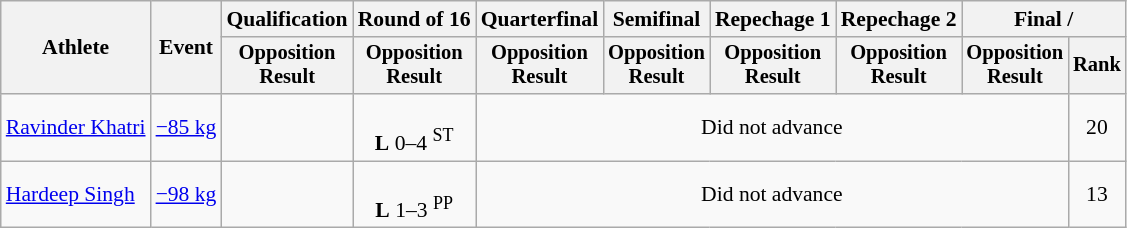<table class="wikitable" style="font-size:90%">
<tr>
<th rowspan=2>Athlete</th>
<th rowspan=2>Event</th>
<th>Qualification</th>
<th>Round of 16</th>
<th>Quarterfinal</th>
<th>Semifinal</th>
<th>Repechage 1</th>
<th>Repechage 2</th>
<th colspan=2>Final / </th>
</tr>
<tr style="font-size: 95%">
<th>Opposition<br>Result</th>
<th>Opposition<br>Result</th>
<th>Opposition<br>Result</th>
<th>Opposition<br>Result</th>
<th>Opposition<br>Result</th>
<th>Opposition<br>Result</th>
<th>Opposition<br>Result</th>
<th>Rank</th>
</tr>
<tr align=center>
<td align=left><a href='#'>Ravinder Khatri</a></td>
<td align=left><a href='#'>−85 kg</a></td>
<td></td>
<td><br><strong>L</strong> 0–4 <sup>ST</sup></td>
<td colspan=5>Did not advance</td>
<td>20</td>
</tr>
<tr align=center>
<td align=left><a href='#'>Hardeep Singh</a></td>
<td align=left><a href='#'>−98 kg</a></td>
<td></td>
<td><br><strong>L</strong> 1–3 <sup>PP</sup></td>
<td colspan=5>Did not advance</td>
<td>13</td>
</tr>
</table>
